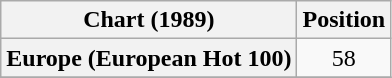<table class="wikitable sortable plainrowheaders">
<tr>
<th>Chart (1989)</th>
<th>Position</th>
</tr>
<tr>
<th scope="row">Europe (European Hot 100)</th>
<td style="text-align:center;">58</td>
</tr>
<tr>
</tr>
</table>
